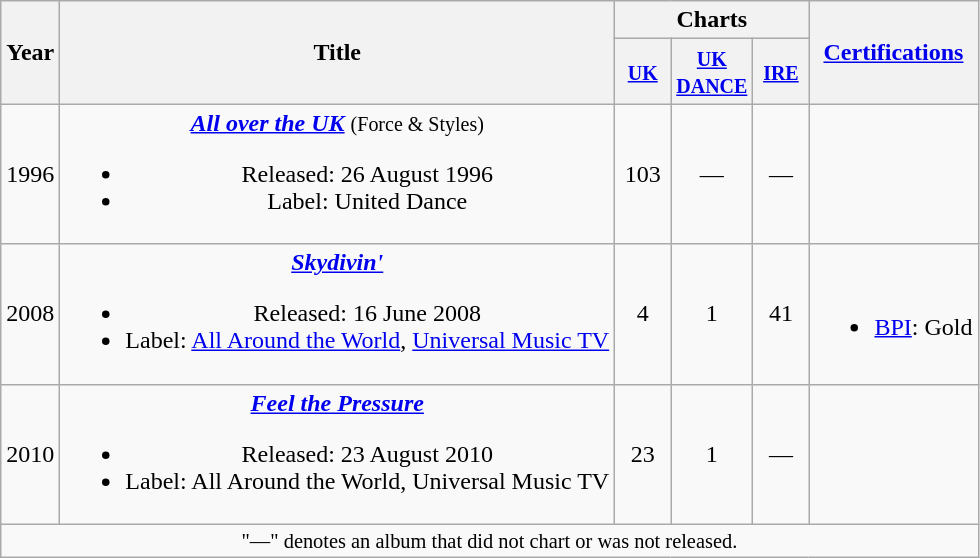<table class="wikitable plainrowheaders" style="text-align:center;">
<tr>
<th rowspan="2">Year</th>
<th rowspan="2">Title</th>
<th colspan="3">Charts</th>
<th rowspan="2"><a href='#'>Certifications</a></th>
</tr>
<tr>
<th width="30"><small><a href='#'>UK</a></small><br></th>
<th width="30"><small><a href='#'>UK DANCE</a></small></th>
<th width="30"><small><a href='#'>IRE</a></small></th>
</tr>
<tr>
<td align="center" rowspan=1>1996</td>
<td><strong><em><a href='#'>All over the UK</a></em></strong> <small>(Force & Styles)</small><br><ul><li>Released: 26 August 1996</li><li>Label: United Dance</li></ul></td>
<td align="center">103</td>
<td align="center">—</td>
<td align="center">—</td>
<td style="text-align:left;"></td>
</tr>
<tr>
<td align="center" rowspan=1>2008</td>
<td><strong><em><a href='#'>Skydivin'</a></em></strong><br><ul><li>Released: 16 June 2008</li><li>Label: <a href='#'>All Around the World</a>, <a href='#'>Universal Music TV</a></li></ul></td>
<td align="center">4</td>
<td align="center">1</td>
<td align="center">41</td>
<td style="text-align:left;"><br><ul><li><a href='#'>BPI</a>: Gold</li></ul></td>
</tr>
<tr>
<td align="center" rowspan=1>2010</td>
<td><strong><em><a href='#'>Feel the Pressure</a></em></strong><br><ul><li>Released: 23 August 2010</li><li>Label: All Around the World, Universal Music TV</li></ul></td>
<td align="center">23</td>
<td align="center">1</td>
<td align="center">—</td>
<td style="text-align:left;"></td>
</tr>
<tr>
<td colspan="6" style="font-size:85%">"—" denotes an album that did not chart or was not released.</td>
</tr>
</table>
